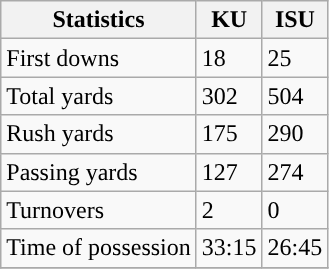<table class="wikitable" style="float: left;">
<tr>
<th>Statistics</th>
<th>KU</th>
<th>ISU</th>
</tr>
<tr>
<td>First downs</td>
<td>18</td>
<td>25</td>
</tr>
<tr>
<td>Total yards</td>
<td>302</td>
<td>504</td>
</tr>
<tr>
<td>Rush yards</td>
<td>175</td>
<td>290</td>
</tr>
<tr>
<td>Passing yards</td>
<td>127</td>
<td>274</td>
</tr>
<tr>
<td>Turnovers</td>
<td>2</td>
<td>0</td>
</tr>
<tr>
<td>Time of possession</td>
<td>33:15</td>
<td>26:45</td>
</tr>
<tr>
</tr>
</table>
